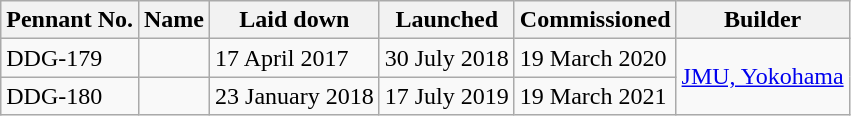<table class=wikitable>
<tr>
<th>Pennant No.</th>
<th>Name</th>
<th>Laid down</th>
<th>Launched</th>
<th>Commissioned</th>
<th>Builder</th>
</tr>
<tr>
<td>DDG-179</td>
<td></td>
<td>17 April 2017</td>
<td>30 July 2018</td>
<td>19 March 2020</td>
<td rowspan="2"><a href='#'>JMU, Yokohama</a></td>
</tr>
<tr>
<td>DDG-180</td>
<td></td>
<td>23 January 2018</td>
<td>17 July 2019</td>
<td>19 March 2021</td>
</tr>
</table>
